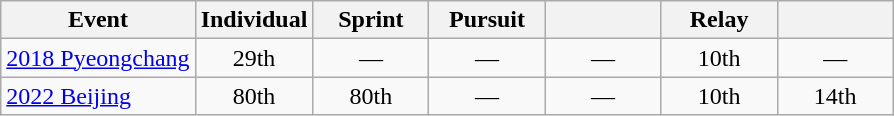<table class="wikitable" style="text-align: center;">
<tr ">
<th>Event</th>
<th style="width:70px;">Individual</th>
<th style="width:70px;">Sprint</th>
<th style="width:70px;">Pursuit</th>
<th style="width:70px;"></th>
<th style="width:70px;">Relay</th>
<th style="width:70px;"></th>
</tr>
<tr>
<td align=left> <a href='#'>2018 Pyeongchang</a></td>
<td>29th</td>
<td>—</td>
<td>—</td>
<td>—</td>
<td>10th</td>
<td>—</td>
</tr>
<tr>
<td align="left"> <a href='#'>2022 Beijing</a></td>
<td>80th</td>
<td>80th</td>
<td>—</td>
<td>—</td>
<td>10th</td>
<td>14th</td>
</tr>
</table>
